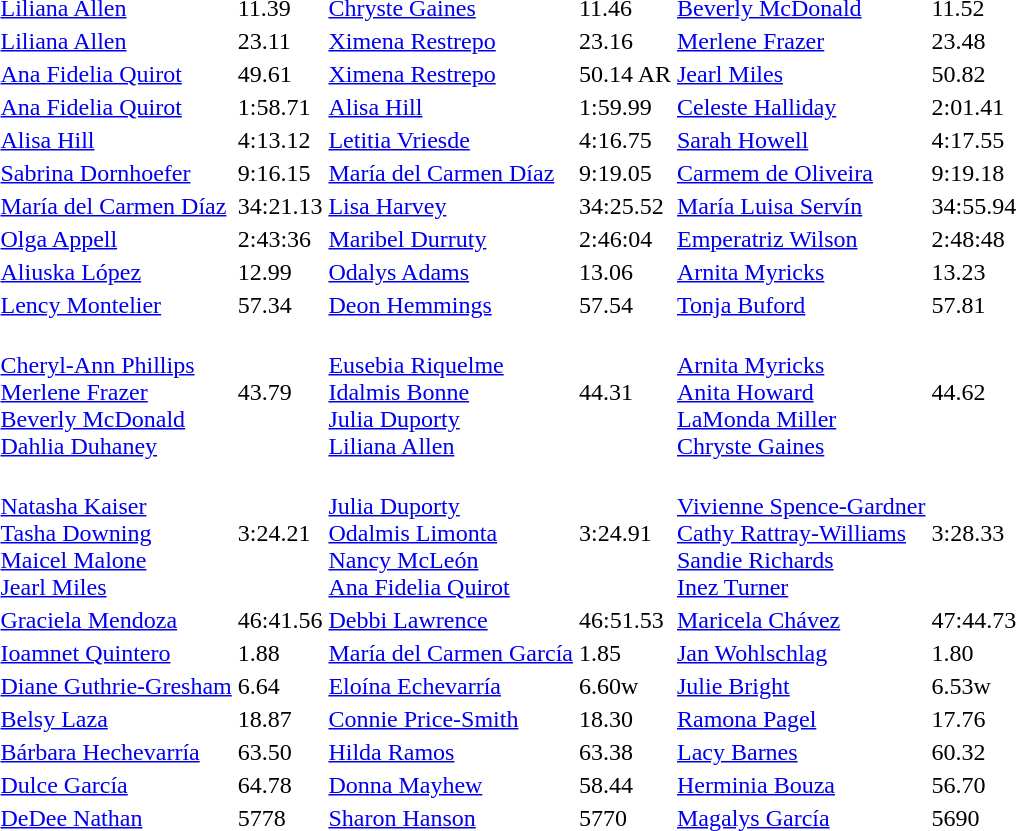<table>
<tr>
<td></td>
<td><a href='#'>Liliana Allen</a><br></td>
<td>11.39</td>
<td><a href='#'>Chryste Gaines</a><br></td>
<td>11.46</td>
<td><a href='#'>Beverly McDonald</a><br></td>
<td>11.52</td>
</tr>
<tr>
<td></td>
<td><a href='#'>Liliana Allen</a><br></td>
<td>23.11</td>
<td><a href='#'>Ximena Restrepo</a><br></td>
<td>23.16</td>
<td><a href='#'>Merlene Frazer</a><br></td>
<td>23.48</td>
</tr>
<tr>
<td></td>
<td><a href='#'>Ana Fidelia Quirot</a><br></td>
<td>49.61</td>
<td><a href='#'>Ximena Restrepo</a><br></td>
<td>50.14 AR</td>
<td><a href='#'>Jearl Miles</a><br></td>
<td>50.82</td>
</tr>
<tr>
<td></td>
<td><a href='#'>Ana Fidelia Quirot</a><br></td>
<td>1:58.71</td>
<td><a href='#'>Alisa Hill</a><br></td>
<td>1:59.99</td>
<td><a href='#'>Celeste Halliday</a><br></td>
<td>2:01.41</td>
</tr>
<tr>
<td></td>
<td><a href='#'>Alisa Hill</a><br></td>
<td>4:13.12</td>
<td><a href='#'>Letitia Vriesde</a><br></td>
<td>4:16.75</td>
<td><a href='#'>Sarah Howell</a><br></td>
<td>4:17.55</td>
</tr>
<tr>
<td></td>
<td><a href='#'>Sabrina Dornhoefer</a><br></td>
<td>9:16.15</td>
<td><a href='#'>María del Carmen Díaz</a><br></td>
<td>9:19.05</td>
<td><a href='#'>Carmem de Oliveira</a><br></td>
<td>9:19.18</td>
</tr>
<tr>
<td></td>
<td><a href='#'>María del Carmen Díaz</a><br></td>
<td>34:21.13</td>
<td><a href='#'>Lisa Harvey</a><br></td>
<td>34:25.52</td>
<td><a href='#'>María Luisa Servín</a><br></td>
<td>34:55.94</td>
</tr>
<tr>
<td></td>
<td><a href='#'>Olga Appell</a><br></td>
<td>2:43:36</td>
<td><a href='#'>Maribel Durruty</a><br></td>
<td>2:46:04</td>
<td><a href='#'>Emperatriz Wilson</a><br></td>
<td>2:48:48</td>
</tr>
<tr>
<td></td>
<td><a href='#'>Aliuska López</a><br></td>
<td>12.99</td>
<td><a href='#'>Odalys Adams</a><br></td>
<td>13.06</td>
<td><a href='#'>Arnita Myricks</a><br></td>
<td>13.23</td>
</tr>
<tr>
<td></td>
<td><a href='#'>Lency Montelier</a><br></td>
<td>57.34</td>
<td><a href='#'>Deon Hemmings</a><br></td>
<td>57.54</td>
<td><a href='#'>Tonja Buford</a><br></td>
<td>57.81</td>
</tr>
<tr>
<td></td>
<td><br><a href='#'>Cheryl-Ann Phillips</a><br><a href='#'>Merlene Frazer</a><br><a href='#'>Beverly McDonald</a><br><a href='#'>Dahlia Duhaney</a></td>
<td>43.79</td>
<td><br><a href='#'>Eusebia Riquelme</a><br><a href='#'>Idalmis Bonne</a><br><a href='#'>Julia Duporty</a><br><a href='#'>Liliana Allen</a></td>
<td>44.31</td>
<td><br><a href='#'>Arnita Myricks</a><br><a href='#'>Anita Howard</a><br><a href='#'>LaMonda Miller</a><br><a href='#'>Chryste Gaines</a></td>
<td>44.62</td>
</tr>
<tr>
<td></td>
<td><br><a href='#'>Natasha Kaiser</a><br><a href='#'>Tasha Downing</a><br><a href='#'>Maicel Malone</a><br><a href='#'>Jearl Miles</a></td>
<td>3:24.21</td>
<td><br><a href='#'>Julia Duporty</a><br><a href='#'>Odalmis Limonta</a><br><a href='#'>Nancy McLeón</a><br><a href='#'>Ana Fidelia Quirot</a></td>
<td>3:24.91</td>
<td><br><a href='#'>Vivienne Spence-Gardner</a><br><a href='#'>Cathy Rattray-Williams</a><br><a href='#'>Sandie Richards</a><br><a href='#'>Inez Turner</a></td>
<td>3:28.33</td>
</tr>
<tr>
<td></td>
<td><a href='#'>Graciela Mendoza</a><br></td>
<td>46:41.56</td>
<td><a href='#'>Debbi Lawrence</a><br></td>
<td>46:51.53</td>
<td><a href='#'>Maricela Chávez</a><br></td>
<td>47:44.73</td>
</tr>
<tr>
<td></td>
<td><a href='#'>Ioamnet Quintero </a><br></td>
<td>1.88</td>
<td><a href='#'>María del Carmen García</a><br></td>
<td>1.85</td>
<td><a href='#'>Jan Wohlschlag</a><br></td>
<td>1.80</td>
</tr>
<tr>
<td></td>
<td><a href='#'>Diane Guthrie-Gresham</a><br></td>
<td>6.64</td>
<td><a href='#'>Eloína Echevarría</a><br></td>
<td>6.60w</td>
<td><a href='#'>Julie Bright</a><br></td>
<td>6.53w</td>
</tr>
<tr>
<td></td>
<td><a href='#'>Belsy Laza</a><br></td>
<td>18.87</td>
<td><a href='#'>Connie Price-Smith</a><br></td>
<td>18.30</td>
<td><a href='#'>Ramona Pagel</a><br></td>
<td>17.76</td>
</tr>
<tr>
<td></td>
<td><a href='#'>Bárbara Hechevarría</a><br></td>
<td>63.50</td>
<td><a href='#'>Hilda Ramos</a><br></td>
<td>63.38</td>
<td><a href='#'>Lacy Barnes</a><br></td>
<td>60.32</td>
</tr>
<tr>
<td></td>
<td><a href='#'>Dulce García</a><br></td>
<td>64.78</td>
<td><a href='#'>Donna Mayhew</a><br></td>
<td>58.44</td>
<td><a href='#'>Herminia Bouza</a><br></td>
<td>56.70</td>
</tr>
<tr>
<td></td>
<td><a href='#'>DeDee Nathan</a><br></td>
<td>5778</td>
<td><a href='#'>Sharon Hanson</a><br></td>
<td>5770</td>
<td><a href='#'>Magalys García</a><br></td>
<td>5690</td>
</tr>
</table>
